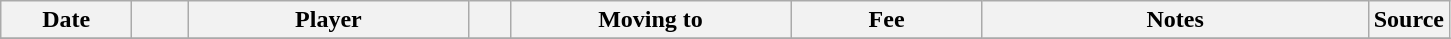<table class="wikitable sortable">
<tr>
<th style="width:80px;">Date</th>
<th style="width:30px;"></th>
<th style="width:180px;">Player</th>
<th style="width:20px;"></th>
<th style="width:180px;">Moving to</th>
<th style="width:120px;" class="unsortable">Fee</th>
<th style="width:250px;" class="unsortable">Notes</th>
<th style="width:20px;">Source</th>
</tr>
<tr>
</tr>
</table>
